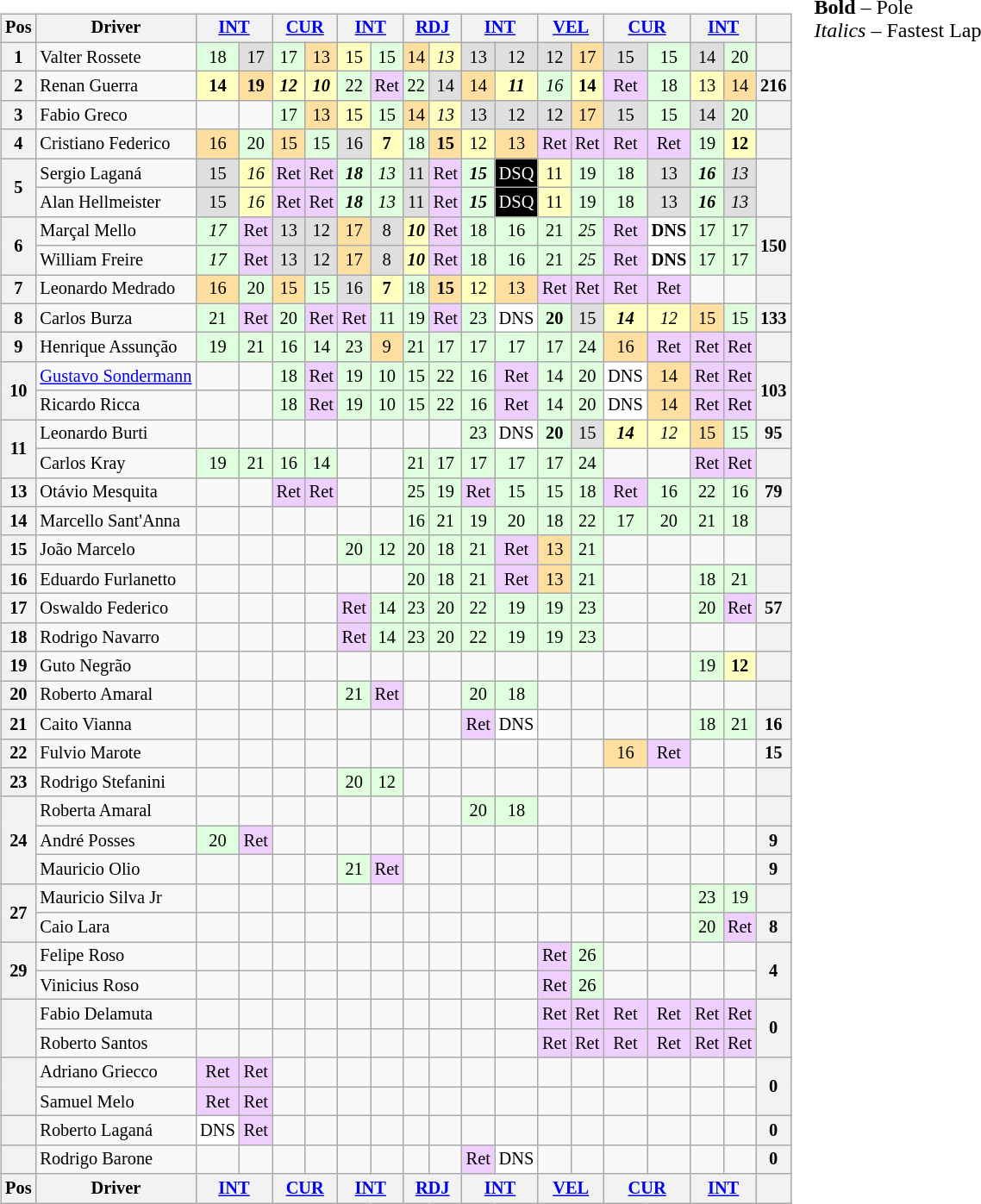<table>
<tr>
<td valign="top"><br><table class="wikitable" style="font-size:85%; text-align:center">
<tr valign="top">
<th valign="middle">Pos</th>
<th valign="middle">Driver</th>
<th colspan=2><a href='#'>INT</a></th>
<th colspan=2><a href='#'>CUR</a></th>
<th colspan=2><a href='#'>INT</a></th>
<th colspan=2><a href='#'>RDJ</a></th>
<th colspan=2><a href='#'>INT</a></th>
<th colspan=2><a href='#'>VEL</a></th>
<th colspan=2><a href='#'>CUR</a></th>
<th colspan=2><a href='#'>INT</a></th>
<th valign="middle"></th>
</tr>
<tr>
<th>1</th>
<td align=left>Valter Rossete</td>
<td style="background:#DFFFDF;">18</td>
<td style="background:#DFDFDF;">17</td>
<td style="background:#DFFFDF;">17</td>
<td style="background:#FFDF9F;">13</td>
<td style="background:#FFFFBF;">15</td>
<td style="background:#DFFFDF;">15</td>
<td style="background:#FFDF9F;">14</td>
<td style="background:#FFFFBF;"><em>13</em></td>
<td style="background:#DFDFDF;">13</td>
<td style="background:#DFDFDF;">12</td>
<td style="background:#DFDFDF;">12</td>
<td style="background:#FFDF9F;">17</td>
<td style="background:#DFDFDF;">15</td>
<td style="background:#DFFFDF;">15</td>
<td style="background:#DFDFDF;">14</td>
<td style="background:#DFFFDF;">20</td>
<th></th>
</tr>
<tr>
<th>2</th>
<td align=left>Renan Guerra</td>
<td style="background:#FFFFBF;"><strong>14</strong></td>
<td style="background:#FFDF9F;"><strong>19</strong></td>
<td style="background:#FFFFBF;"><strong><em>12</em></strong></td>
<td style="background:#FFFFBF;"><strong><em>10</em></strong></td>
<td style="background:#DFFFDF;">22</td>
<td style="background:#EFCFFF;">Ret</td>
<td style="background:#DFFFDF;">22</td>
<td style="background:#DFDFDF;">14</td>
<td style="background:#FFDF9F;">14</td>
<td style="background:#FFFFBF;"><strong><em>11</em></strong></td>
<td style="background:#DFFFDF;"><em>16</em></td>
<td style="background:#FFFFBF;"><strong>14</strong></td>
<td style="background:#EFCFFF;">Ret</td>
<td style="background:#DFFFDF;">18</td>
<td style="background:#FFFFBF;">13</td>
<td style="background:#FFDF9F;">14</td>
<th>216</th>
</tr>
<tr>
<th>3</th>
<td align=left>Fabio Greco</td>
<td></td>
<td></td>
<td style="background:#DFFFDF;">17</td>
<td style="background:#FFDF9F;">13</td>
<td style="background:#FFFFBF;">15</td>
<td style="background:#DFFFDF;">15</td>
<td style="background:#FFDF9F;">14</td>
<td style="background:#FFFFBF;"><em>13</em></td>
<td style="background:#DFDFDF;">13</td>
<td style="background:#DFDFDF;">12</td>
<td style="background:#DFDFDF;">12</td>
<td style="background:#FFDF9F;">17</td>
<td style="background:#DFDFDF;">15</td>
<td style="background:#DFFFDF;">15</td>
<td style="background:#DFDFDF;">14</td>
<td style="background:#DFFFDF;">20</td>
<th></th>
</tr>
<tr>
<th>4</th>
<td align=left>Cristiano Federico</td>
<td style="background:#FFDF9F;">16</td>
<td style="background:#DFFFDF;">20</td>
<td style="background:#FFDF9F;">15</td>
<td style="background:#DFFFDF;">15</td>
<td style="background:#DFDFDF;">16</td>
<td style="background:#FFFFBF;"><strong>7</strong></td>
<td style="background:#DFFFDF;">18</td>
<td style="background:#FFDF9F;"><strong>15</strong></td>
<td style="background:#FFFFBF;">12</td>
<td style="background:#FFDF9F;">13</td>
<td style="background:#EFCFFF;">Ret</td>
<td style="background:#EFCFFF;">Ret</td>
<td style="background:#EFCFFF;">Ret</td>
<td style="background:#EFCFFF;">Ret</td>
<td style="background:#DFFFDF;">19</td>
<td style="background:#FFFFBF;"><strong>12</strong></td>
<th></th>
</tr>
<tr>
<th rowspan=2>5</th>
<td align=left>Sergio Laganá</td>
<td style="background:#DFDFDF;">15</td>
<td style="background:#FFFFBF;"><em>16</em></td>
<td style="background:#EFCFFF;">Ret</td>
<td style="background:#EFCFFF;">Ret</td>
<td style="background:#DFFFDF;"><strong><em>18</em></strong></td>
<td style="background:#DFFFDF;"><em>13</em></td>
<td style="background:#DFDFDF;">11</td>
<td style="background:#EFCFFF;">Ret</td>
<td style="background:#DFFFDF;"><strong><em>15</em></strong></td>
<td style="background:black; color:white;">DSQ</td>
<td style="background:#FFFFBF;">11</td>
<td style="background:#DFFFDF;">19</td>
<td style="background:#DFFFDF;">18</td>
<td style="background:#DFDFDF;">13</td>
<td style="background:#DFFFDF;"><strong><em>16</em></strong></td>
<td style="background:#DFDFDF;"><em>13</em></td>
<th rowspan=2></th>
</tr>
<tr>
<td align=left>Alan Hellmeister</td>
<td style="background:#DFDFDF;">15</td>
<td style="background:#FFFFBF;"><em>16</em></td>
<td style="background:#EFCFFF;">Ret</td>
<td style="background:#EFCFFF;">Ret</td>
<td style="background:#DFFFDF;"><strong><em>18</em></strong></td>
<td style="background:#DFFFDF;"><em>13</em></td>
<td style="background:#DFDFDF;">11</td>
<td style="background:#EFCFFF;">Ret</td>
<td style="background:#DFFFDF;"><strong><em>15</em></strong></td>
<td style="background:black; color:white;">DSQ</td>
<td style="background:#FFFFBF;">11</td>
<td style="background:#DFFFDF;">19</td>
<td style="background:#DFFFDF;">18</td>
<td style="background:#DFDFDF;">13</td>
<td style="background:#DFFFDF;"><strong><em>16</em></strong></td>
<td style="background:#DFDFDF;"><em>13</em></td>
</tr>
<tr>
<th rowspan=2>6</th>
<td align=left>Marçal Mello</td>
<td style="background:#DFFFDF;"><em>17</em></td>
<td style="background:#EFCFFF;">Ret</td>
<td style="background:#DFDFDF;">13</td>
<td style="background:#DFDFDF;">12</td>
<td style="background:#FFDF9F;">17</td>
<td style="background:#DFDFDF;">8</td>
<td style="background:#FFFFBF;"><strong><em>10</em></strong></td>
<td style="background:#EFCFFF;">Ret</td>
<td style="background:#DFFFDF;">18</td>
<td style="background:#DFFFDF;">16</td>
<td style="background:#DFFFDF;">21</td>
<td style="background:#DFFFDF;"><em>25</em></td>
<td style="background:#EFCFFF;">Ret</td>
<td style="background:#FFFFFF;"><strong>DNS</strong></td>
<td style="background:#DFFFDF;">17</td>
<td style="background:#DFFFDF;">17</td>
<th rowspan=2>150</th>
</tr>
<tr>
<td align=left>William Freire</td>
<td style="background:#DFFFDF;"><em>17</em></td>
<td style="background:#EFCFFF;">Ret</td>
<td style="background:#DFDFDF;">13</td>
<td style="background:#DFDFDF;">12</td>
<td style="background:#FFDF9F;">17</td>
<td style="background:#DFDFDF;">8</td>
<td style="background:#FFFFBF;"><strong><em>10</em></strong></td>
<td style="background:#EFCFFF;">Ret</td>
<td style="background:#DFFFDF;">18</td>
<td style="background:#DFFFDF;">16</td>
<td style="background:#DFFFDF;">21</td>
<td style="background:#DFFFDF;"><em>25</em></td>
<td style="background:#EFCFFF;">Ret</td>
<td style="background:#FFFFFF;"><strong>DNS</strong></td>
<td style="background:#DFFFDF;">17</td>
<td style="background:#DFFFDF;">17</td>
</tr>
<tr>
<th>7</th>
<td align=left>Leonardo Medrado</td>
<td style="background:#FFDF9F;">16</td>
<td style="background:#DFFFDF;">20</td>
<td style="background:#FFDF9F;">15</td>
<td style="background:#DFFFDF;">15</td>
<td style="background:#DFDFDF;">16</td>
<td style="background:#FFFFBF;"><strong>7</strong></td>
<td style="background:#DFFFDF;">18</td>
<td style="background:#FFDF9F;"><strong>15</strong></td>
<td style="background:#FFFFBF;">12</td>
<td style="background:#FFDF9F;">13</td>
<td style="background:#EFCFFF;">Ret</td>
<td style="background:#EFCFFF;">Ret</td>
<td style="background:#EFCFFF;">Ret</td>
<td style="background:#EFCFFF;">Ret</td>
<td></td>
<td></td>
<th></th>
</tr>
<tr>
<th>8</th>
<td align=left>Carlos Burza</td>
<td style="background:#DFFFDF;">21</td>
<td style="background:#EFCFFF;">Ret</td>
<td style="background:#DFFFDF;">20</td>
<td style="background:#EFCFFF;">Ret</td>
<td style="background:#EFCFFF;">Ret</td>
<td style="background:#DFFFDF;">11</td>
<td style="background:#DFFFDF;">19</td>
<td style="background:#EFCFFF;">Ret</td>
<td style="background:#DFFFDF;">23</td>
<td style="background:#FFFFFF;">DNS</td>
<td style="background:#DFFFDF;"><strong>20</strong></td>
<td style="background:#DFDFDF;">15</td>
<td style="background:#FFFFBF;"><strong><em>14</em></strong></td>
<td style="background:#FFFFBF;"><em>12</em></td>
<td style="background:#FFDF9F;">15</td>
<td style="background:#DFFFDF;">15</td>
<th>133</th>
</tr>
<tr>
<th>9</th>
<td align=left>Henrique Assunção</td>
<td style="background:#DFFFDF;">19</td>
<td style="background:#DFFFDF;">21</td>
<td style="background:#DFFFDF;">16</td>
<td style="background:#DFFFDF;">14</td>
<td style="background:#DFFFDF;">23</td>
<td style="background:#FFDF9F;">9</td>
<td style="background:#DFFFDF;">21</td>
<td style="background:#DFFFDF;">17</td>
<td style="background:#DFFFDF;">17</td>
<td style="background:#DFFFDF;">17</td>
<td style="background:#DFFFDF;">17</td>
<td style="background:#DFFFDF;">24</td>
<td style="background:#FFDF9F;">16</td>
<td style="background:#EFCFFF;">Ret</td>
<td style="background:#EFCFFF;">Ret</td>
<td style="background:#EFCFFF;">Ret</td>
<th></th>
</tr>
<tr>
<th rowspan=2>10</th>
<td align=left><a href='#'>Gustavo Sondermann</a></td>
<td></td>
<td></td>
<td style="background:#DFFFDF;">18</td>
<td style="background:#EFCFFF;">Ret</td>
<td style="background:#DFFFDF;">19</td>
<td style="background:#DFFFDF;">10</td>
<td style="background:#DFFFDF;">15</td>
<td style="background:#DFFFDF;">22</td>
<td style="background:#DFFFDF;">16</td>
<td style="background:#EFCFFF;">Ret</td>
<td style="background:#DFFFDF;">14</td>
<td style="background:#DFFFDF;">20</td>
<td style="background:#FFFFFF;">DNS</td>
<td style="background:#FFDF9F;">14</td>
<td style="background:#EFCFFF;">Ret</td>
<td style="background:#EFCFFF;">Ret</td>
<th rowspan=2>103</th>
</tr>
<tr>
<td align=left>Ricardo Ricca</td>
<td></td>
<td></td>
<td style="background:#DFFFDF;">18</td>
<td style="background:#EFCFFF;">Ret</td>
<td style="background:#DFFFDF;">19</td>
<td style="background:#DFFFDF;">10</td>
<td style="background:#DFFFDF;">15</td>
<td style="background:#DFFFDF;">22</td>
<td style="background:#DFFFDF;">16</td>
<td style="background:#EFCFFF;">Ret</td>
<td style="background:#DFFFDF;">14</td>
<td style="background:#DFFFDF;">20</td>
<td style="background:#FFFFFF;">DNS</td>
<td style="background:#FFDF9F;">14</td>
<td style="background:#EFCFFF;">Ret</td>
<td style="background:#EFCFFF;">Ret</td>
</tr>
<tr>
<th rowspan=2>11</th>
<td align=left>Leonardo Burti</td>
<td></td>
<td></td>
<td></td>
<td></td>
<td></td>
<td></td>
<td></td>
<td></td>
<td style="background:#DFFFDF;">23</td>
<td style="background:#FFFFFF;">DNS</td>
<td style="background:#DFFFDF;"><strong>20</strong></td>
<td style="background:#DFDFDF;">15</td>
<td style="background:#FFFFBF;"><strong><em>14</em></strong></td>
<td style="background:#FFFFBF;"><em>12</em></td>
<td style="background:#FFDF9F;">15</td>
<td style="background:#DFFFDF;">15</td>
<th>95</th>
</tr>
<tr>
<td align=left>Carlos Kray</td>
<td style="background:#DFFFDF;">19</td>
<td style="background:#DFFFDF;">21</td>
<td style="background:#DFFFDF;">16</td>
<td style="background:#DFFFDF;">14</td>
<td></td>
<td></td>
<td style="background:#DFFFDF;">21</td>
<td style="background:#DFFFDF;">17</td>
<td style="background:#DFFFDF;">17</td>
<td style="background:#DFFFDF;">17</td>
<td style="background:#DFFFDF;">17</td>
<td style="background:#DFFFDF;">24</td>
<td></td>
<td></td>
<td style="background:#EFCFFF;">Ret</td>
<td style="background:#EFCFFF;">Ret</td>
<th></th>
</tr>
<tr>
<th>13</th>
<td align=left>Otávio Mesquita</td>
<td></td>
<td></td>
<td style="background:#EFCFFF;">Ret</td>
<td style="background:#EFCFFF;">Ret</td>
<td></td>
<td></td>
<td style="background:#DFFFDF;">25</td>
<td style="background:#DFFFDF;">19</td>
<td style="background:#EFCFFF;">Ret</td>
<td style="background:#DFFFDF;">15</td>
<td style="background:#DFFFDF;">15</td>
<td style="background:#DFFFDF;">18</td>
<td style="background:#EFCFFF;">Ret</td>
<td style="background:#DFFFDF;">16</td>
<td style="background:#DFFFDF;">22</td>
<td style="background:#DFFFDF;">16</td>
<th>79</th>
</tr>
<tr>
<th>14</th>
<td align=left>Marcello Sant'Anna</td>
<td></td>
<td></td>
<td></td>
<td></td>
<td></td>
<td></td>
<td style="background:#DFFFDF;">16</td>
<td style="background:#DFFFDF;">21</td>
<td style="background:#DFFFDF;">19</td>
<td style="background:#DFFFDF;">20</td>
<td style="background:#DFFFDF;">18</td>
<td style="background:#DFFFDF;">22</td>
<td style="background:#DFFFDF;">17</td>
<td style="background:#DFFFDF;">20</td>
<td style="background:#DFFFDF;">21</td>
<td style="background:#DFFFDF;">18</td>
<th></th>
</tr>
<tr>
<th>15</th>
<td align=left>João Marcelo</td>
<td></td>
<td></td>
<td></td>
<td></td>
<td style="background:#DFFFDF;">20</td>
<td style="background:#DFFFDF;">12</td>
<td style="background:#DFFFDF;">20</td>
<td style="background:#DFFFDF;">18</td>
<td style="background:#DFFFDF;">21</td>
<td style="background:#EFCFFF;">Ret</td>
<td style="background:#FFDF9F;">13</td>
<td style="background:#DFFFDF;">21</td>
<td></td>
<td></td>
<td></td>
<td></td>
<th></th>
</tr>
<tr>
<th>16</th>
<td align=left>Eduardo Furlanetto</td>
<td></td>
<td></td>
<td></td>
<td></td>
<td></td>
<td></td>
<td style="background:#DFFFDF;">20</td>
<td style="background:#DFFFDF;">18</td>
<td style="background:#DFFFDF;">21</td>
<td style="background:#EFCFFF;">Ret</td>
<td style="background:#FFDF9F;">13</td>
<td style="background:#DFFFDF;">21</td>
<td></td>
<td></td>
<td style="background:#DFFFDF;">18</td>
<td style="background:#DFFFDF;">21</td>
<th></th>
</tr>
<tr>
<th>17</th>
<td align=left>Oswaldo Federico</td>
<td></td>
<td></td>
<td></td>
<td></td>
<td style="background:#EFCFFF;">Ret</td>
<td style="background:#DFFFDF;">14</td>
<td style="background:#DFFFDF;">23</td>
<td style="background:#DFFFDF;">20</td>
<td style="background:#DFFFDF;">22</td>
<td style="background:#DFFFDF;">19</td>
<td style="background:#DFFFDF;">19</td>
<td style="background:#DFFFDF;">23</td>
<td></td>
<td></td>
<td style="background:#DFFFDF;">20</td>
<td style="background:#EFCFFF;">Ret</td>
<th>57</th>
</tr>
<tr>
<th>18</th>
<td align=left>Rodrigo Navarro</td>
<td></td>
<td></td>
<td></td>
<td></td>
<td style="background:#EFCFFF;">Ret</td>
<td style="background:#DFFFDF;">14</td>
<td style="background:#DFFFDF;">23</td>
<td style="background:#DFFFDF;">20</td>
<td style="background:#DFFFDF;">22</td>
<td style="background:#DFFFDF;">19</td>
<td style="background:#DFFFDF;">19</td>
<td style="background:#DFFFDF;">23</td>
<td></td>
<td></td>
<td></td>
<td></td>
<th></th>
</tr>
<tr>
<th>19</th>
<td align=left>Guto Negrão</td>
<td></td>
<td></td>
<td></td>
<td></td>
<td></td>
<td></td>
<td></td>
<td></td>
<td></td>
<td></td>
<td></td>
<td></td>
<td></td>
<td></td>
<td style="background:#DFFFDF;">19</td>
<td style="background:#FFFFBF;"><strong>12</strong></td>
<th></th>
</tr>
<tr>
<th>20</th>
<td align=left>Roberto Amaral</td>
<td></td>
<td></td>
<td></td>
<td></td>
<td style="background:#DFFFDF;">21</td>
<td style="background:#EFCFFF;">Ret</td>
<td></td>
<td></td>
<td style="background:#DFFFDF;">20</td>
<td style="background:#DFFFDF;">18</td>
<td></td>
<td></td>
<td></td>
<td></td>
<td></td>
<td></td>
<th></th>
</tr>
<tr>
<th>21</th>
<td align=left>Caito Vianna</td>
<td></td>
<td></td>
<td></td>
<td></td>
<td></td>
<td></td>
<td></td>
<td></td>
<td style="background:#EFCFFF;">Ret</td>
<td style="background:#FFFFFF;">DNS</td>
<td></td>
<td></td>
<td></td>
<td></td>
<td style="background:#DFFFDF;">18</td>
<td style="background:#DFFFDF;">21</td>
<th>16</th>
</tr>
<tr>
<th>22</th>
<td align=left>Fulvio Marote</td>
<td></td>
<td></td>
<td></td>
<td></td>
<td></td>
<td></td>
<td></td>
<td></td>
<td></td>
<td></td>
<td></td>
<td></td>
<td style="background:#FFDF9F;">16</td>
<td style="background:#EFCFFF;">Ret</td>
<td></td>
<td></td>
<th>15</th>
</tr>
<tr>
<th>23</th>
<td align=left>Rodrigo Stefanini</td>
<td></td>
<td></td>
<td></td>
<td></td>
<td style="background:#DFFFDF;">20</td>
<td style="background:#DFFFDF;">12</td>
<td></td>
<td></td>
<td></td>
<td></td>
<td></td>
<td></td>
<td></td>
<td></td>
<td></td>
<td></td>
<th></th>
</tr>
<tr>
<th rowspan=3>24</th>
<td align=left>Roberta Amaral</td>
<td></td>
<td></td>
<td></td>
<td></td>
<td></td>
<td></td>
<td></td>
<td></td>
<td style="background:#DFFFDF;">20</td>
<td style="background:#DFFFDF;">18</td>
<td></td>
<td></td>
<td></td>
<td></td>
<td></td>
<td></td>
<th></th>
</tr>
<tr>
<td align=left>André Posses</td>
<td style="background:#DFFFDF;">20</td>
<td style="background:#EFCFFF;">Ret</td>
<td></td>
<td></td>
<td></td>
<td></td>
<td></td>
<td></td>
<td></td>
<td></td>
<td></td>
<td></td>
<td></td>
<td></td>
<td></td>
<td></td>
<th>9</th>
</tr>
<tr>
<td align=left>Mauricio Olio</td>
<td></td>
<td></td>
<td></td>
<td></td>
<td style="background:#DFFFDF;">21</td>
<td style="background:#EFCFFF;">Ret</td>
<td></td>
<td></td>
<td></td>
<td></td>
<td></td>
<td></td>
<td></td>
<td></td>
<td></td>
<td></td>
<th>9</th>
</tr>
<tr>
<th rowspan=2>27</th>
<td align=left>Mauricio Silva Jr</td>
<td></td>
<td></td>
<td></td>
<td></td>
<td></td>
<td></td>
<td></td>
<td></td>
<td></td>
<td></td>
<td></td>
<td></td>
<td></td>
<td></td>
<td style="background:#DFFFDF;">23</td>
<td style="background:#DFFFDF;">19</td>
<th></th>
</tr>
<tr>
<td align=left>Caio Lara</td>
<td></td>
<td></td>
<td></td>
<td></td>
<td></td>
<td></td>
<td></td>
<td></td>
<td></td>
<td></td>
<td></td>
<td></td>
<td></td>
<td></td>
<td style="background:#DFFFDF;">20</td>
<td style="background:#EFCFFF;">Ret</td>
<th>8</th>
</tr>
<tr>
<th rowspan=2>29</th>
<td align=left>Felipe Roso</td>
<td></td>
<td></td>
<td></td>
<td></td>
<td></td>
<td></td>
<td></td>
<td></td>
<td></td>
<td></td>
<td style="background:#EFCFFF;">Ret</td>
<td style="background:#DFFFDF;">26</td>
<td></td>
<td></td>
<td></td>
<td></td>
<th rowspan=2>4</th>
</tr>
<tr>
<td align=left>Vinicius Roso</td>
<td></td>
<td></td>
<td></td>
<td></td>
<td></td>
<td></td>
<td></td>
<td></td>
<td></td>
<td></td>
<td style="background:#EFCFFF;">Ret</td>
<td style="background:#DFFFDF;">26</td>
<td></td>
<td></td>
<td></td>
<td></td>
</tr>
<tr>
<th rowspan=2></th>
<td align=left>Fabio Delamuta</td>
<td></td>
<td></td>
<td></td>
<td></td>
<td></td>
<td></td>
<td></td>
<td></td>
<td></td>
<td></td>
<td style="background:#EFCFFF;">Ret</td>
<td style="background:#EFCFFF;">Ret</td>
<td style="background:#EFCFFF;">Ret</td>
<td style="background:#EFCFFF;">Ret</td>
<td style="background:#EFCFFF;">Ret</td>
<td style="background:#EFCFFF;">Ret</td>
<th rowspan=2>0</th>
</tr>
<tr>
<td align=left>Roberto Santos</td>
<td></td>
<td></td>
<td></td>
<td></td>
<td></td>
<td></td>
<td></td>
<td></td>
<td></td>
<td></td>
<td style="background:#EFCFFF;">Ret</td>
<td style="background:#EFCFFF;">Ret</td>
<td style="background:#EFCFFF;">Ret</td>
<td style="background:#EFCFFF;">Ret</td>
<td style="background:#EFCFFF;">Ret</td>
<td style="background:#EFCFFF;">Ret</td>
</tr>
<tr>
<th rowspan=2></th>
<td align=left>Adriano Griecco</td>
<td style="background:#EFCFFF;">Ret</td>
<td style="background:#EFCFFF;">Ret</td>
<td></td>
<td></td>
<td></td>
<td></td>
<td></td>
<td></td>
<td></td>
<td></td>
<td></td>
<td></td>
<td></td>
<td></td>
<td></td>
<td></td>
<th rowspan=2>0</th>
</tr>
<tr>
<td align=left>Samuel Melo</td>
<td style="background:#EFCFFF;">Ret</td>
<td style="background:#EFCFFF;">Ret</td>
<td></td>
<td></td>
<td></td>
<td></td>
<td></td>
<td></td>
<td></td>
<td></td>
<td></td>
<td></td>
<td></td>
<td></td>
<td></td>
<td></td>
</tr>
<tr>
<th></th>
<td align=left>Roberto Laganá</td>
<td style="background:#FFFFFF;">DNS</td>
<td style="background:#EFCFFF;">Ret</td>
<td></td>
<td></td>
<td></td>
<td></td>
<td></td>
<td></td>
<td></td>
<td></td>
<td></td>
<td></td>
<td></td>
<td></td>
<td></td>
<td></td>
<th>0</th>
</tr>
<tr>
<th></th>
<td align=left>Rodrigo Barone</td>
<td></td>
<td></td>
<td></td>
<td></td>
<td></td>
<td></td>
<td></td>
<td></td>
<td style="background:#EFCFFF;">Ret</td>
<td style="background:#FFFFFF;">DNS</td>
<td></td>
<td></td>
<td></td>
<td></td>
<td></td>
<td></td>
<th>0</th>
</tr>
<tr valign="top">
<th valign=middle>Pos</th>
<th valign=middle>Driver</th>
<th colspan=2><a href='#'>INT</a></th>
<th colspan=2><a href='#'>CUR</a></th>
<th colspan=2><a href='#'>INT</a></th>
<th colspan=2><a href='#'>RDJ</a></th>
<th colspan=2><a href='#'>INT</a></th>
<th colspan=2><a href='#'>VEL</a></th>
<th colspan=2><a href='#'>CUR</a></th>
<th colspan=2><a href='#'>INT</a></th>
<th valign="middle"></th>
</tr>
</table>
</td>
<td valign="top"><br>
<span><strong>Bold</strong> – Pole<br>
<em>Italics</em> – Fastest Lap</span></td>
</tr>
</table>
